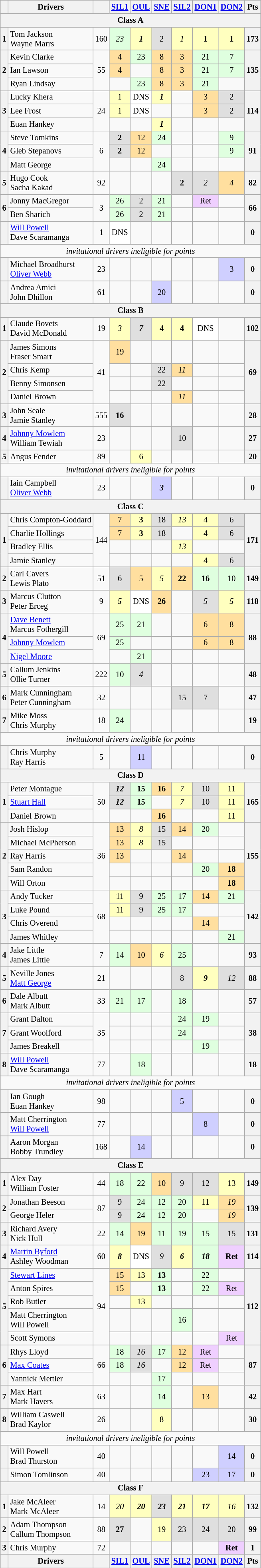<table class="wikitable" style="font-size: 85%; text-align:center;">
<tr valign="top">
<th valign="middle"></th>
<th valign="middle">Drivers</th>
<th valign="middle"></th>
<th><a href='#'>SIL1</a></th>
<th><a href='#'>OUL</a></th>
<th><a href='#'>SNE</a></th>
<th><a href='#'>SIL2</a></th>
<th><a href='#'>DON1</a></th>
<th><a href='#'>DON2</a></th>
<th valign=middle>Pts</th>
</tr>
<tr>
<th colspan=10>Class A</th>
</tr>
<tr>
<th>1</th>
<td align=left> Tom Jackson<br> Wayne Marrs</td>
<td>160</td>
<td style="background:#DFFFDF;"><em>23</em></td>
<td style="background:#FFFFBF;"><strong><em>1</em></strong></td>
<td style="background:#DFDFDF;">2</td>
<td style="background:#FFFFBF;"><em>1</em></td>
<td style="background:#FFFFBF;"><strong>1</strong></td>
<td style="background:#FFFFBF;"><strong>1</strong></td>
<th>173</th>
</tr>
<tr>
<th rowspan=3>2</th>
<td align=left> Kevin Clarke</td>
<td rowspan=3>55</td>
<td style="background:#FFDF9F;">4</td>
<td style="background:#DFFFDF;">23</td>
<td style="background:#FFDF9F;">8</td>
<td style="background:#FFDF9F;">3</td>
<td style="background:#DFFFDF;">21</td>
<td style="background:#DFFFDF;">7</td>
<th rowspan=3>135</th>
</tr>
<tr>
<td align=left> Ian Lawson</td>
<td style="background:#FFDF9F;">4</td>
<td></td>
<td style="background:#FFDF9F;">8</td>
<td style="background:#FFDF9F;">3</td>
<td style="background:#DFFFDF;">21</td>
<td style="background:#DFFFDF;">7</td>
</tr>
<tr>
<td align=left> Ryan Lindsay</td>
<td></td>
<td style="background:#DFFFDF;">23</td>
<td style="background:#FFDF9F;">8</td>
<td style="background:#FFDF9F;">3</td>
<td style="background:#DFFFDF;">21</td>
<td></td>
</tr>
<tr>
<th rowspan=3>3</th>
<td align=left> Lucky Khera</td>
<td rowspan=3>24</td>
<td style="background:#FFFFBF;">1</td>
<td style="background:#FFFFFF;">DNS</td>
<td style="background:#FFFFBF;"><strong><em>1</em></strong></td>
<td></td>
<td style="background:#FFDF9F;">3</td>
<td style="background:#DFDFDF;">2</td>
<th rowspan=3>114</th>
</tr>
<tr>
<td align=left> Lee Frost</td>
<td style="background:#FFFFBF;">1</td>
<td style="background:#FFFFFF;">DNS</td>
<td></td>
<td></td>
<td style="background:#FFDF9F;">3</td>
<td style="background:#DFDFDF;">2</td>
</tr>
<tr>
<td align=left> Euan Hankey</td>
<td></td>
<td></td>
<td style="background:#FFFFBF;"><strong><em>1</em></strong></td>
<td></td>
<td></td>
<td></td>
</tr>
<tr>
<th rowspan=3>4</th>
<td align=left> Steve Tomkins</td>
<td rowspan=3>6</td>
<td style="background:#DFDFDF;"><strong>2</strong></td>
<td style="background:#FFDF9F;">12</td>
<td style="background:#DFFFDF;">24</td>
<td></td>
<td></td>
<td style="background:#DFFFDF;">9</td>
<th rowspan=3>91</th>
</tr>
<tr>
<td align=left> Gleb Stepanovs</td>
<td style="background:#DFDFDF;"><strong>2</strong></td>
<td style="background:#FFDF9F;">12</td>
<td></td>
<td></td>
<td></td>
<td style="background:#DFFFDF;">9</td>
</tr>
<tr>
<td align=left> Matt George</td>
<td></td>
<td></td>
<td style="background:#DFFFDF;">24</td>
<td></td>
<td></td>
<td></td>
</tr>
<tr>
<th>5</th>
<td align=left> Hugo Cook<br> Sacha Kakad</td>
<td>92</td>
<td></td>
<td></td>
<td></td>
<td style="background:#DFDFDF;"><strong>2</strong></td>
<td style="background:#DFDFDF;"><em>2</em></td>
<td style="background:#FFDF9F;"><em>4</em></td>
<th>82</th>
</tr>
<tr>
<th rowspan=2>6</th>
<td align=left> Jonny MacGregor</td>
<td rowspan=2>3</td>
<td style="background:#DFFFDF;">26</td>
<td style="background:#DFDFDF;">2</td>
<td style="background:#DFFFDF;">21</td>
<td></td>
<td style="background:#EFCFFF;">Ret</td>
<td></td>
<th rowspan=2>66</th>
</tr>
<tr>
<td align=left> Ben Sharich</td>
<td style="background:#DFFFDF;">26</td>
<td style="background:#DFDFDF;">2</td>
<td style="background:#DFFFDF;">21</td>
<td></td>
<td></td>
<td></td>
</tr>
<tr>
<th></th>
<td align=left> <a href='#'>Will Powell</a><br> Dave Scaramanga</td>
<td>1</td>
<td style="background:#FFFFFF;">DNS</td>
<td></td>
<td></td>
<td></td>
<td></td>
<td></td>
<th>0</th>
</tr>
<tr>
<td colspan=10><em>invitational drivers ineligible for points</em></td>
</tr>
<tr>
<th></th>
<td align=left> Michael Broadhurst<br> <a href='#'>Oliver Webb</a></td>
<td>23</td>
<td></td>
<td></td>
<td></td>
<td></td>
<td></td>
<td style="background:#CFCFFF;">3</td>
<th>0</th>
</tr>
<tr>
<th></th>
<td align=left> Andrea Amici<br> John Dhillon</td>
<td>61</td>
<td></td>
<td></td>
<td style="background:#CFCFFF;">20</td>
<td></td>
<td></td>
<td></td>
<th>0</th>
</tr>
<tr>
<th colspan=10>Class B</th>
</tr>
<tr>
<th>1</th>
<td align=left> Claude Bovets<br> David McDonald</td>
<td>19</td>
<td style="background:#FFFFBF;"><em>3</em></td>
<td style="background:#DFDFDF;"><strong><em>7</em></strong></td>
<td style="background:#FFFFBF;">4</td>
<td style="background:#FFFFBF;"><strong>4</strong></td>
<td style="background:#FFFFFF;">DNS</td>
<td></td>
<th>102</th>
</tr>
<tr>
<th rowspan=4>2</th>
<td align=left> James Simons<br> Fraser Smart</td>
<td rowspan=4>41</td>
<td style="background:#FFDF9F;">19</td>
<td></td>
<td></td>
<td></td>
<td></td>
<td></td>
<th rowspan=4>69</th>
</tr>
<tr>
<td align=left> Chris Kemp</td>
<td></td>
<td></td>
<td style="background:#DFDFDF;">22</td>
<td style="background:#FFDF9F;"><em>11</em></td>
<td></td>
<td></td>
</tr>
<tr>
<td align=left> Benny Simonsen</td>
<td></td>
<td></td>
<td style="background:#DFDFDF;">22</td>
<td></td>
<td></td>
<td></td>
</tr>
<tr>
<td align=left> Daniel Brown</td>
<td></td>
<td></td>
<td></td>
<td style="background:#FFDF9F;"><em>11</em></td>
<td></td>
<td></td>
</tr>
<tr>
<th>3</th>
<td align=left> John Seale<br> Jamie Stanley</td>
<td>555</td>
<td style="background:#DFDFDF;"><strong>16</strong></td>
<td></td>
<td></td>
<td></td>
<td></td>
<td></td>
<th>28</th>
</tr>
<tr>
<th>4</th>
<td align=left> <a href='#'>Johnny Mowlem</a><br> William Tewiah</td>
<td>23</td>
<td></td>
<td></td>
<td></td>
<td style="background:#DFDFDF;">10</td>
<td></td>
<td></td>
<th>27</th>
</tr>
<tr>
<th>5</th>
<td align=left> Angus Fender</td>
<td>89</td>
<td></td>
<td style="background:#FFFFBF;">6</td>
<td></td>
<td></td>
<td></td>
<td></td>
<th>20</th>
</tr>
<tr>
<td colspan=10><em>invitational drivers ineligible for points</em></td>
</tr>
<tr>
<th></th>
<td align=left> Iain Campbell<br> <a href='#'>Oliver Webb</a></td>
<td>23</td>
<td></td>
<td></td>
<td style="background:#CFCFFF;"><strong><em>3</em></strong></td>
<td></td>
<td></td>
<td></td>
<th>0</th>
</tr>
<tr>
<th colspan=10>Class C</th>
</tr>
<tr>
<th rowspan=4>1</th>
<td align=left> Chris Compton-Goddard</td>
<td rowspan=4>144</td>
<td style="background:#FFDF9F;">7</td>
<td style="background:#FFFFBF;"><strong>3</strong></td>
<td style="background:#DFDFDF;">18</td>
<td style="background:#FFFFBF;"><em>13</em></td>
<td style="background:#FFFFBF;">4</td>
<td style="background:#DFDFDF;">6</td>
<th rowspan=4>171</th>
</tr>
<tr>
<td align=left> Charlie Hollings</td>
<td style="background:#FFDF9F;">7</td>
<td style="background:#FFFFBF;"><strong>3</strong></td>
<td style="background:#DFDFDF;">18</td>
<td></td>
<td style="background:#FFFFBF;">4</td>
<td style="background:#DFDFDF;">6</td>
</tr>
<tr>
<td align=left> Bradley Ellis</td>
<td></td>
<td></td>
<td></td>
<td style="background:#FFFFBF;"><em>13</em></td>
<td></td>
<td></td>
</tr>
<tr>
<td align=left> Jamie Stanley</td>
<td></td>
<td></td>
<td></td>
<td></td>
<td style="background:#FFFFBF;">4</td>
<td style="background:#DFDFDF;">6</td>
</tr>
<tr>
<th>2</th>
<td align=left> Carl Cavers<br> Lewis Plato</td>
<td>51</td>
<td style="background:#DFDFDF;">6</td>
<td style="background:#FFDF9F;">5</td>
<td style="background:#FFFFBF;"><em>5</em></td>
<td style="background:#FFDF9F;"><strong>22</strong></td>
<td style="background:#DFFFDF;"><strong>16</strong></td>
<td style="background:#DFFFDF;">10</td>
<th>149</th>
</tr>
<tr>
<th>3</th>
<td align=left> Marcus Clutton<br> Peter Erceg</td>
<td>9</td>
<td style="background:#FFFFBF;"><strong><em>5</em></strong></td>
<td style="background:#FFFFFF;">DNS</td>
<td style="background:#FFDF9F;"><strong>26</strong></td>
<td></td>
<td style="background:#DFDFDF;"><em>5</em></td>
<td style="background:#FFFFBF;"><strong><em>5</em></strong></td>
<th>118</th>
</tr>
<tr>
<th rowspan=3>4</th>
<td align=left> <a href='#'>Dave Benett</a><br> Marcus Fothergill</td>
<td rowspan=3>69</td>
<td style="background:#DFFFDF;">25</td>
<td style="background:#DFFFDF;">21</td>
<td></td>
<td></td>
<td style="background:#FFDF9F;">6</td>
<td style="background:#FFDF9F;">8</td>
<th rowspan=3>88</th>
</tr>
<tr>
<td align=left> <a href='#'>Johnny Mowlem</a></td>
<td style="background:#DFFFDF;">25</td>
<td></td>
<td></td>
<td></td>
<td style="background:#FFDF9F;">6</td>
<td style="background:#FFDF9F;">8</td>
</tr>
<tr>
<td align=left> <a href='#'>Nigel Moore</a></td>
<td></td>
<td style="background:#DFFFDF;">21</td>
<td></td>
<td></td>
<td></td>
<td></td>
</tr>
<tr>
<th>5</th>
<td align=left> Callum Jenkins<br> Ollie Turner</td>
<td>222</td>
<td style="background:#DFFFDF;">10</td>
<td style="background:#DFDFDF;"><em>4</em></td>
<td></td>
<td></td>
<td></td>
<td></td>
<th>48</th>
</tr>
<tr>
<th>6</th>
<td align=left> Mark Cunningham<br> Peter Cunningham</td>
<td>32</td>
<td></td>
<td></td>
<td></td>
<td style="background:#DFDFDF;">15</td>
<td style="background:#DFDFDF;">7</td>
<td></td>
<th>47</th>
</tr>
<tr>
<th>7</th>
<td align=left> Mike Moss<br> Chris Murphy</td>
<td>18</td>
<td style="background:#DFFFDF;">24</td>
<td></td>
<td></td>
<td></td>
<td></td>
<td></td>
<th>19</th>
</tr>
<tr>
<td colspan=10><em>invitational drivers ineligible for points</em></td>
</tr>
<tr>
<th></th>
<td align=left> Chris Murphy<br> Ray Harris</td>
<td>5</td>
<td></td>
<td style="background:#CFCFFF;">11</td>
<td></td>
<td></td>
<td></td>
<td></td>
<th>0</th>
</tr>
<tr>
<th colspan=10>Class D</th>
</tr>
<tr>
<th rowspan=3>1</th>
<td align=left> Peter Montague</td>
<td rowspan=3>50</td>
<td style="background:#DFDFDF;"><strong><em>12</em></strong></td>
<td style="background:#DFFFDF;"><strong>15</strong></td>
<td style="background:#FFDF9F;"><strong>16</strong></td>
<td style="background:#FFFFBF;"><em>7</em></td>
<td style="background:#DFDFDF;">10</td>
<td style="background:#FFFFBF;">11</td>
<th rowspan=3>165</th>
</tr>
<tr>
<td align=left> <a href='#'>Stuart Hall</a></td>
<td style="background:#DFDFDF;"><strong><em>12</em></strong></td>
<td style="background:#DFFFDF;"><strong>15</strong></td>
<td></td>
<td style="background:#FFFFBF;"><em>7</em></td>
<td style="background:#DFDFDF;">10</td>
<td style="background:#FFFFBF;">11</td>
</tr>
<tr>
<td align=left> Daniel Brown</td>
<td></td>
<td></td>
<td style="background:#FFDF9F;"><strong>16</strong></td>
<td></td>
<td></td>
<td style="background:#FFFFBF;">11</td>
</tr>
<tr>
<th rowspan=5>2</th>
<td align=left> Josh Hislop</td>
<td rowspan=5>36</td>
<td style="background:#FFDF9F;">13</td>
<td style="background:#FFFFBF;"><em>8</em></td>
<td style="background:#DFDFDF;">15</td>
<td style="background:#FFDF9F;">14</td>
<td style="background:#DFFFDF;">20</td>
<td></td>
<th rowspan=5>155</th>
</tr>
<tr>
<td align=left> Michael McPherson</td>
<td style="background:#FFDF9F;">13</td>
<td style="background:#FFFFBF;"><em>8</em></td>
<td style="background:#DFDFDF;">15</td>
<td></td>
<td></td>
<td></td>
</tr>
<tr>
<td align=left> Ray Harris</td>
<td style="background:#FFDF9F;">13</td>
<td></td>
<td></td>
<td style="background:#FFDF9F;">14</td>
<td></td>
<td></td>
</tr>
<tr>
<td align=left> Sam Randon</td>
<td></td>
<td></td>
<td></td>
<td></td>
<td style="background:#DFFFDF;">20</td>
<td style="background:#FFDF9F;"><strong>18</strong></td>
</tr>
<tr>
<td align=left> Will Orton</td>
<td></td>
<td></td>
<td></td>
<td></td>
<td></td>
<td style="background:#FFDF9F;"><strong>18</strong></td>
</tr>
<tr>
<th rowspan=4>3</th>
<td align=left> Andy Tucker</td>
<td rowspan=4>68</td>
<td style="background:#FFFFBF;">11</td>
<td style="background:#DFDFDF;">9</td>
<td style="background:#DFFFDF;">25</td>
<td style="background:#DFFFDF;">17</td>
<td style="background:#FFDF9F;">14</td>
<td style="background:#DFFFDF;">21</td>
<th rowspan=4>142</th>
</tr>
<tr>
<td align=left> Luke Pound</td>
<td style="background:#FFFFBF;">11</td>
<td style="background:#DFDFDF;">9</td>
<td style="background:#DFFFDF;">25</td>
<td style="background:#DFFFDF;">17</td>
<td></td>
<td></td>
</tr>
<tr>
<td align=left> Chris Overend</td>
<td></td>
<td></td>
<td></td>
<td></td>
<td style="background:#FFDF9F;">14</td>
<td></td>
</tr>
<tr>
<td align=left> James Whitley</td>
<td></td>
<td></td>
<td></td>
<td></td>
<td></td>
<td style="background:#DFFFDF;">21</td>
</tr>
<tr>
<th>4</th>
<td align=left> Jake Little<br> James Little</td>
<td>7</td>
<td style="background:#DFFFDF;">14</td>
<td style="background:#FFDF9F;">10</td>
<td style="background:#FFFFBF;"><em>6</em></td>
<td style="background:#DFFFDF;">25</td>
<td></td>
<td></td>
<th>93</th>
</tr>
<tr>
<th>5</th>
<td align=left> Neville Jones<br> <a href='#'>Matt George</a></td>
<td>21</td>
<td></td>
<td></td>
<td></td>
<td style="background:#DFDFDF;">8</td>
<td style="background:#FFFFBF;"><strong><em>9</em></strong></td>
<td style="background:#DFDFDF;"><em>12</em></td>
<th>88</th>
</tr>
<tr>
<th>6</th>
<td align=left> Dale Albutt<br> Mark Albutt</td>
<td>33</td>
<td style="background:#DFFFDF;">21</td>
<td style="background:#DFFFDF;">17</td>
<td></td>
<td style="background:#DFFFDF;">18</td>
<td></td>
<td></td>
<th>57</th>
</tr>
<tr>
<th rowspan=3>7</th>
<td align=left> Grant Dalton</td>
<td rowspan=3>35</td>
<td></td>
<td></td>
<td></td>
<td style="background:#DFFFDF;">24</td>
<td style="background:#DFFFDF;">19</td>
<td></td>
<th rowspan=3>38</th>
</tr>
<tr>
<td align=left> Grant Woolford</td>
<td></td>
<td></td>
<td></td>
<td style="background:#DFFFDF;">24</td>
<td></td>
<td></td>
</tr>
<tr>
<td align=left> James Breakell</td>
<td></td>
<td></td>
<td></td>
<td></td>
<td style="background:#DFFFDF;">19</td>
<td></td>
</tr>
<tr>
<th>8</th>
<td align=left> <a href='#'>Will Powell</a><br> Dave Scaramanga</td>
<td>77</td>
<td></td>
<td style="background:#DFFFDF;">18</td>
<td></td>
<td></td>
<td></td>
<td></td>
<th>18</th>
</tr>
<tr>
<td colspan=10><em>invitational drivers ineligible for points</em></td>
</tr>
<tr>
<th></th>
<td align=left> Ian Gough<br> Euan Hankey</td>
<td>98</td>
<td></td>
<td></td>
<td></td>
<td style="background:#CFCFFF;">5</td>
<td></td>
<td></td>
<th>0</th>
</tr>
<tr>
<th></th>
<td align=left> Matt Cherrington<br> <a href='#'>Will Powell</a></td>
<td>77</td>
<td></td>
<td></td>
<td></td>
<td></td>
<td style="background:#CFCFFF;">8</td>
<td></td>
<th>0</th>
</tr>
<tr>
<th></th>
<td align=left> Aaron Morgan<br> Bobby Trundley</td>
<td>168</td>
<td></td>
<td style="background:#CFCFFF;">14</td>
<td></td>
<td></td>
<td></td>
<td></td>
<th>0</th>
</tr>
<tr>
<th colspan=10>Class E</th>
</tr>
<tr>
<th>1</th>
<td align=left> Alex Day<br> William Foster</td>
<td>44</td>
<td style="background:#DFFFDF;">18</td>
<td style="background:#DFFFDF;">22</td>
<td style="background:#FFDF9F;">10</td>
<td style="background:#DFDFDF;">9</td>
<td style="background:#DFDFDF;">12</td>
<td style="background:#FFFFBF;">13</td>
<th>149</th>
</tr>
<tr>
<th rowspan=2>2</th>
<td align=left> Jonathan Beeson</td>
<td rowspan=2>87</td>
<td style="background:#DFDFDF;">9</td>
<td style="background:#DFFFDF;">24</td>
<td style="background:#DFFFDF;">12</td>
<td style="background:#DFFFDF;">20</td>
<td style="background:#FFFFBF;">11</td>
<td style="background:#FFDF9F;"><em>19</em></td>
<th rowspan=2>139</th>
</tr>
<tr>
<td align=left> George Heler</td>
<td style="background:#DFDFDF;">9</td>
<td style="background:#DFFFDF;">24</td>
<td style="background:#DFFFDF;">12</td>
<td style="background:#DFFFDF;">20</td>
<td></td>
<td style="background:#FFDF9F;"><em>19</em></td>
</tr>
<tr>
<th>3</th>
<td align=left> Richard Avery<br> Nick Hull</td>
<td>22</td>
<td style="background:#DFFFDF;">14</td>
<td style="background:#FFDF9F;">19</td>
<td style="background:#DFFFDF;">11</td>
<td style="background:#DFFFDF;">19</td>
<td style="background:#DFFFDF;">15</td>
<td style="background:#DFdFDF;">15</td>
<th>131</th>
</tr>
<tr>
<th>4</th>
<td align=left> <a href='#'>Martin Byford</a><br> Ashley Woodman</td>
<td>60</td>
<td style="background:#FFFFBF;"><strong><em>8</em></strong></td>
<td style="background:#FFFFFF;">DNS</td>
<td style="background:#DFDFDF;"><em>9</em></td>
<td style="background:#FFFFBF;"><strong><em>6</em></strong></td>
<td style="background:#DFFFDF;"><strong><em>18</em></strong></td>
<td style="background:#EFCFFF;"><strong>Ret</strong></td>
<th>114</th>
</tr>
<tr>
<th rowspan=5>5</th>
<td align=left> <a href='#'>Stewart Lines</a></td>
<td rowspan=5>94</td>
<td style="background:#FFDF9F;">15</td>
<td style="background:#FFFFBF;">13</td>
<td style="background:#DFFFDF;"><strong>13</strong></td>
<td></td>
<td style="background:#DFFFDF;">22</td>
<td></td>
<th rowspan=5>112</th>
</tr>
<tr>
<td align=left> Anton Spires</td>
<td style="background:#FFDF9F;">15</td>
<td></td>
<td style="background:#DFFFDF;"><strong>13</strong></td>
<td></td>
<td style="background:#DFFFDF;">22</td>
<td style="background:#EFCFFF;">Ret</td>
</tr>
<tr>
<td align=left> Rob Butler</td>
<td></td>
<td style="background:#FFFFBF;">13</td>
<td></td>
<td></td>
<td></td>
<td></td>
</tr>
<tr>
<td align=left> Matt Cherrington<br> Will Powell</td>
<td></td>
<td></td>
<td></td>
<td style="background:#DFFFDF;">16</td>
<td></td>
<td></td>
</tr>
<tr>
<td align=left> Scott Symons</td>
<td></td>
<td></td>
<td></td>
<td></td>
<td></td>
<td style="background:#EFCFFF;">Ret</td>
</tr>
<tr>
<th rowspan=3>6</th>
<td align=left> Rhys Lloyd</td>
<td rowspan=3>66</td>
<td style="background:#DFFFDF;">18</td>
<td style="background:#DFDFDF;"><em>16</em></td>
<td style="background:#DFFFDF;">17</td>
<td style="background:#FFDF9F;">12</td>
<td style="background:#EFCFFF;">Ret</td>
<td></td>
<th rowspan=3>87</th>
</tr>
<tr>
<td align=left> <a href='#'>Max Coates</a></td>
<td style="background:#DFFFDF;">18</td>
<td style="background:#DFDFDF;"><em>16</em></td>
<td></td>
<td style="background:#FFDF9F;">12</td>
<td style="background:#EFCFFF;">Ret</td>
<td></td>
</tr>
<tr>
<td align=left> Yannick Mettler</td>
<td></td>
<td></td>
<td style="background:#DFFFDF;">17</td>
<td></td>
<td></td>
<td></td>
</tr>
<tr>
<th>7</th>
<td align=left> Max Hart<br> Mark Havers</td>
<td>63</td>
<td></td>
<td></td>
<td style="background:#DFFFDF;">14</td>
<td></td>
<td style="background:#FFDF9F;">13</td>
<td></td>
<th>42</th>
</tr>
<tr>
<th>8</th>
<td align=left> William Caswell<br> Brad Kaylor</td>
<td>26</td>
<td></td>
<td></td>
<td style="background:#FFFFBF;">8</td>
<td></td>
<td></td>
<td></td>
<th>30</th>
</tr>
<tr>
<td colspan=10><em>invitational drivers ineligible for points</em></td>
</tr>
<tr>
<th></th>
<td align=left> Will Powell<br> Brad Thurston</td>
<td>40</td>
<td></td>
<td></td>
<td></td>
<td></td>
<td></td>
<td style="background:#CFCFFF;">14</td>
<th>0</th>
</tr>
<tr>
<th></th>
<td align=left> Simon Tomlinson</td>
<td>40</td>
<td></td>
<td></td>
<td></td>
<td></td>
<td style="background:#CFCFFF;">23</td>
<td style="background:#CFCFFF;">17</td>
<th>0</th>
</tr>
<tr>
<th colspan=10>Class F</th>
</tr>
<tr>
<th>1</th>
<td align=left> Jake McAleer<br> Mark McAleer</td>
<td>14</td>
<td style="background:#FFFFBF;"><em>20</em></td>
<td style="background:#FFFFBF;"><strong><em>20</em></strong></td>
<td style="background:#DFDFDF;"><strong><em>23</em></strong></td>
<td style="background:#FFFFBF;"><strong><em>21</em></strong></td>
<td style="background:#FFFFBF;"><strong><em>17</em></strong></td>
<td style="background:#FFFFBF;"><em>16</em></td>
<th>132</th>
</tr>
<tr>
<th>2</th>
<td align=left> Adam Thompson<br> Callum Thompson</td>
<td>88</td>
<td style="background:#DFDFDF;"><strong>27</strong></td>
<td></td>
<td style="background:#FFFFBF;">19</td>
<td style="background:#DFDFDF;">23</td>
<td style="background:#DFDFDF;">24</td>
<td style="background:#DFDFDF;">20</td>
<th>99</th>
</tr>
<tr>
<th>3</th>
<td align=left> Chris Murphy</td>
<td>72</td>
<td></td>
<td></td>
<td></td>
<td></td>
<td></td>
<td style="background:#EFCFFF;"><strong>Ret</strong></td>
<th>1</th>
</tr>
<tr>
<th valign="middle"></th>
<th valign="middle">Drivers</th>
<th valign="middle"></th>
<th><a href='#'>SIL1</a></th>
<th><a href='#'>OUL</a></th>
<th><a href='#'>SNE</a></th>
<th><a href='#'>SIL2</a></th>
<th><a href='#'>DON1</a></th>
<th><a href='#'>DON2</a></th>
<th valign=middle>Pts</th>
</tr>
</table>
